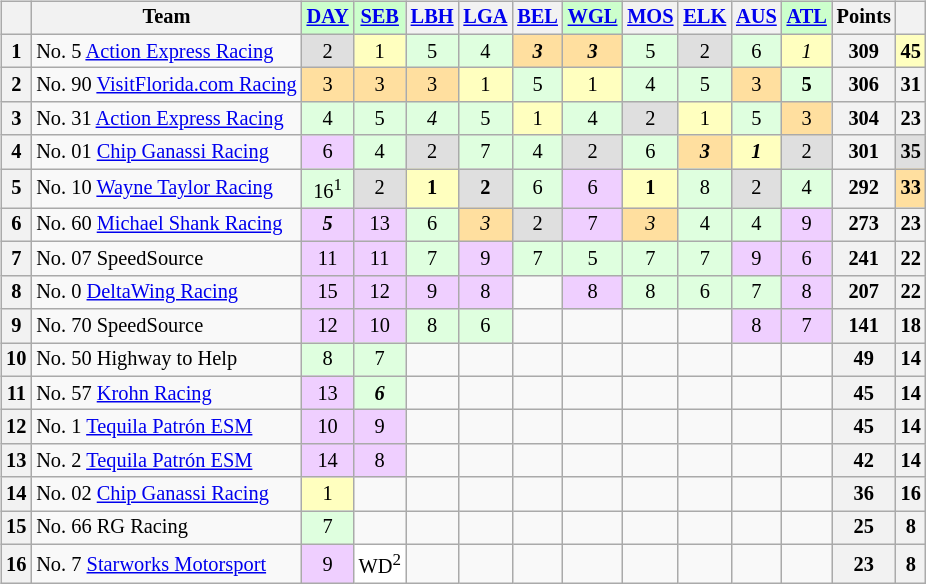<table>
<tr>
<td><br><table class="wikitable" style="font-size:85%; text-align:center">
<tr style="background:#f9f9f9; vertical-align:top;">
<th valign=middle></th>
<th valign="middle">Team</th>
<td style="background:#ccffcc;"><strong><a href='#'>DAY</a></strong><br></td>
<td style="background:#ccffcc;"><strong><a href='#'>SEB</a></strong><br></td>
<th><a href='#'>LBH</a><br></th>
<th><a href='#'>LGA</a><br></th>
<th><a href='#'>BEL</a><br></th>
<td style="background:#ccffcc;"><strong><a href='#'>WGL</a></strong><br></td>
<th><a href='#'>MOS</a><br></th>
<th><a href='#'>ELK</a><br></th>
<th><a href='#'>AUS</a><br></th>
<td style="background:#ccffcc;"><strong><a href='#'>ATL</a></strong><br></td>
<th valign="middle">Points</th>
<th valign="middle"></th>
</tr>
<tr>
<th>1</th>
<td align="left">No. 5 <a href='#'>Action Express Racing</a></td>
<td style="background:#dfdfdf;">2</td>
<td style="background:#ffffbf;">1</td>
<td style="background:#dfffdf;">5</td>
<td style="background:#dfffdf;">4</td>
<td style="background:#ffdf9f;"><strong><em>3</em></strong></td>
<td style="background:#ffdf9f;"><strong><em>3</em></strong></td>
<td style="background:#dfffdf;">5</td>
<td style="background:#dfdfdf;">2</td>
<td style="background:#dfffdf;">6</td>
<td style="background:#ffffbf;"><em>1</em></td>
<th>309</th>
<td style="background:#ffffbf;"><strong>45</strong></td>
</tr>
<tr>
<th>2</th>
<td align="left">No. 90 <a href='#'>VisitFlorida.com Racing</a></td>
<td style="background:#ffdf9f;">3</td>
<td style="background:#ffdf9f;">3</td>
<td style="background:#ffdf9f;">3</td>
<td style="background:#ffffbf;">1</td>
<td style="background:#dfffdf;">5</td>
<td style="background:#ffffbf;">1</td>
<td style="background:#dfffdf;">4</td>
<td style="background:#dfffdf;">5</td>
<td style="background:#ffdf9f;">3</td>
<td style="background:#dfffdf;"><strong>5</strong></td>
<th>306</th>
<th>31</th>
</tr>
<tr>
<th>3</th>
<td align="left">No. 31 <a href='#'>Action Express Racing</a></td>
<td style="background:#dfffdf;">4</td>
<td style="background:#dfffdf;">5</td>
<td style="background:#dfffdf;"><em>4</em></td>
<td style="background:#dfffdf;">5</td>
<td style="background:#ffffbf;">1</td>
<td style="background:#dfffdf;">4</td>
<td style="background:#dfdfdf;">2</td>
<td style="background:#ffffbf;">1</td>
<td style="background:#dfffdf;">5</td>
<td style="background:#ffdf9f;">3</td>
<th>304</th>
<th>23</th>
</tr>
<tr>
<th>4</th>
<td align="left">No. 01 <a href='#'>Chip Ganassi Racing</a></td>
<td style="background:#efcfff;">6</td>
<td style="background:#dfffdf;">4</td>
<td style="background:#dfdfdf;">2</td>
<td style="background:#dfffdf;">7</td>
<td style="background:#dfffdf;">4</td>
<td style="background:#dfdfdf;">2</td>
<td style="background:#dfffdf;">6</td>
<td style="background:#ffdf9f;"><strong><em>3</em></strong></td>
<td style="background:#ffffbf;"><strong><em>1</em></strong></td>
<td style="background:#dfdfdf;">2</td>
<th>301</th>
<td style="background:#dfdfdf;"><strong>35</strong></td>
</tr>
<tr>
<th>5</th>
<td align="left">No. 10 <a href='#'>Wayne Taylor Racing</a></td>
<td style="background:#dfffdf;">16<sup>1</sup></td>
<td style="background:#dfdfdf;">2</td>
<td style="background:#ffffbf;"><strong>1</strong></td>
<td style="background:#dfdfdf;"><strong>2</strong></td>
<td style="background:#dfffdf;">6</td>
<td style="background:#efcfff;">6</td>
<td style="background:#ffffbf;"><strong>1</strong></td>
<td style="background:#dfffdf;">8</td>
<td style="background:#dfdfdf;">2</td>
<td style="background:#dfffdf;">4</td>
<th>292</th>
<th style="background:#ffdf9f;"><strong>33</strong></th>
</tr>
<tr>
<th>6</th>
<td align="left">No. 60 <a href='#'>Michael Shank Racing</a></td>
<td style="background:#efcfff;"><strong><em>5</em></strong></td>
<td style="background:#efcfff;">13</td>
<td style="background:#dfffdf;">6</td>
<td style="background:#ffdf9f;"><em>3</em></td>
<td style="background:#dfdfdf;">2</td>
<td style="background:#efcfff;">7</td>
<td style="background:#ffdf9f;"><em>3</em></td>
<td style="background:#dfffdf;">4</td>
<td style="background:#dfffdf;">4</td>
<td style="background:#efcfff;">9</td>
<th>273</th>
<th>23</th>
</tr>
<tr>
<th>7</th>
<td align="left">No. 07 SpeedSource</td>
<td style="background:#efcfff;">11</td>
<td style="background:#efcfff;">11</td>
<td style="background:#dfffdf;">7</td>
<td style="background:#efcfff;">9</td>
<td style="background:#dfffdf;">7</td>
<td style="background:#dfffdf;">5</td>
<td style="background:#dfffdf;">7</td>
<td style="background:#dfffdf;">7</td>
<td style="background:#efcfff;">9</td>
<td style="background:#efcfff;">6</td>
<th>241</th>
<th>22</th>
</tr>
<tr>
<th>8</th>
<td align="left">No. 0 <a href='#'>DeltaWing Racing</a></td>
<td style="background:#efcfff;">15</td>
<td style="background:#efcfff;">12</td>
<td style="background:#efcfff;">9</td>
<td style="background:#efcfff;">8</td>
<td></td>
<td style="background:#efcfff;">8</td>
<td style="background:#dfffdf;">8</td>
<td style="background:#dfffdf;">6</td>
<td style="background:#dfffdf;">7</td>
<td style="background:#efcfff;">8</td>
<th>207</th>
<th>22</th>
</tr>
<tr>
<th>9</th>
<td align="left">No. 70 SpeedSource</td>
<td style="background:#efcfff;">12</td>
<td style="background:#efcfff;">10</td>
<td style="background:#dfffdf;">8</td>
<td style="background:#dfffdf;">6</td>
<td></td>
<td></td>
<td></td>
<td></td>
<td style="background:#efcfff;">8</td>
<td style="background:#efcfff;">7</td>
<th>141</th>
<th>18</th>
</tr>
<tr>
<th>10</th>
<td align="left">No. 50 Highway to Help</td>
<td style="background:#dfffdf;">8</td>
<td style="background:#dfffdf;">7</td>
<td></td>
<td></td>
<td></td>
<td></td>
<td></td>
<td></td>
<td></td>
<td></td>
<th>49</th>
<th>14</th>
</tr>
<tr>
<th>11</th>
<td align="left">No. 57 <a href='#'>Krohn Racing</a></td>
<td style="background:#efcfff;">13</td>
<td style="background:#dfffdf;"><strong><em>6</em></strong></td>
<td></td>
<td></td>
<td></td>
<td></td>
<td></td>
<td></td>
<td></td>
<td></td>
<th>45</th>
<th>14</th>
</tr>
<tr>
<th>12</th>
<td align="left">No. 1 <a href='#'>Tequila Patrón ESM</a></td>
<td style="background:#efcfff;">10</td>
<td style="background:#efcfff;">9</td>
<td></td>
<td></td>
<td></td>
<td></td>
<td></td>
<td></td>
<td></td>
<td></td>
<th>45</th>
<th>14</th>
</tr>
<tr>
<th>13</th>
<td align="left">No. 2 <a href='#'>Tequila Patrón ESM</a></td>
<td style="background:#efcfff;">14</td>
<td style="background:#efcfff;">8</td>
<td></td>
<td></td>
<td></td>
<td></td>
<td></td>
<td></td>
<td></td>
<td></td>
<th>42</th>
<th>14</th>
</tr>
<tr>
<th>14</th>
<td align="left">No. 02 <a href='#'>Chip Ganassi Racing</a></td>
<td style="background:#ffffbf;">1</td>
<td></td>
<td></td>
<td></td>
<td></td>
<td></td>
<td></td>
<td></td>
<td></td>
<td></td>
<th>36</th>
<th>16</th>
</tr>
<tr>
<th>15</th>
<td align="left">No. 66 RG Racing</td>
<td style="background:#dfffdf;">7</td>
<td></td>
<td></td>
<td></td>
<td></td>
<td></td>
<td></td>
<td></td>
<td></td>
<td></td>
<th>25</th>
<th>8</th>
</tr>
<tr>
<th>16</th>
<td align="left">No. 7 <a href='#'>Starworks Motorsport</a></td>
<td style="background:#efcfff;">9</td>
<td style="background:#ffffff;">WD<sup>2</sup></td>
<td></td>
<td></td>
<td></td>
<td></td>
<td></td>
<td></td>
<td></td>
<td></td>
<th>23</th>
<th>8</th>
</tr>
</table>
</td>
</tr>
</table>
